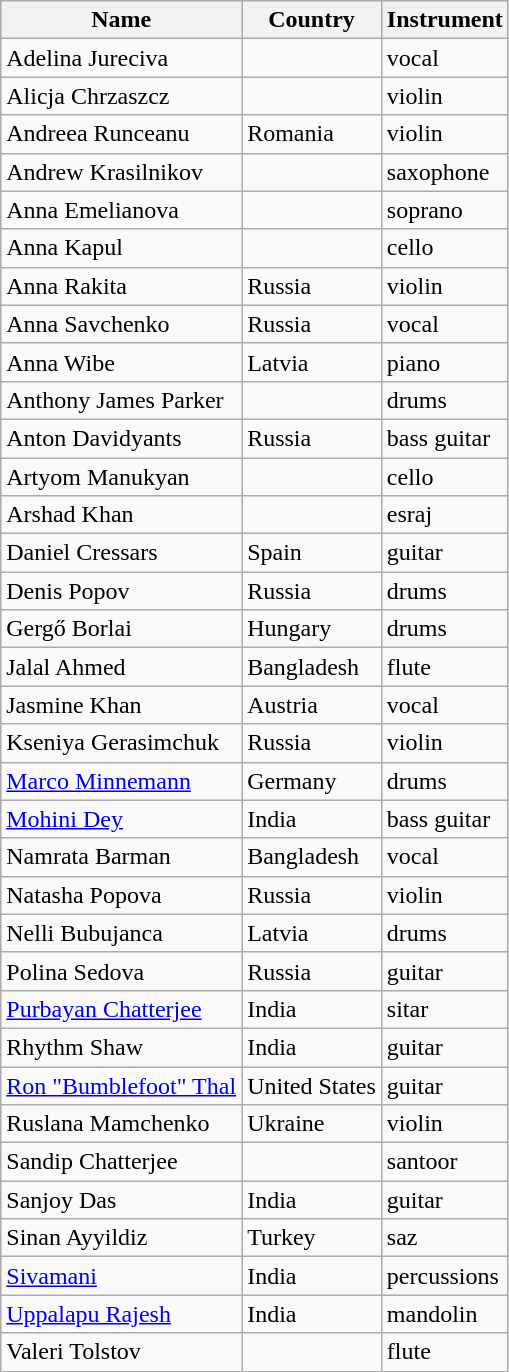<table class="wikitable sortable collapsible">
<tr>
<th style=*background:d0e5f5">Name</th>
<th style=*background:d0e5f5">Country</th>
<th style=*background:d0e5f5">Instrument</th>
</tr>
<tr>
<td>Adelina Jureciva</td>
<td></td>
<td>vocal</td>
</tr>
<tr>
<td>Alicja Chrzaszcz</td>
<td></td>
<td>violin</td>
</tr>
<tr>
<td>Andreea Runceanu</td>
<td>Romania</td>
<td>violin</td>
</tr>
<tr>
<td>Andrew Krasilnikov</td>
<td></td>
<td>saxophone</td>
</tr>
<tr>
<td>Anna Emelianova</td>
<td></td>
<td>soprano</td>
</tr>
<tr>
<td>Anna Kapul</td>
<td></td>
<td>cello</td>
</tr>
<tr>
<td>Anna Rakita</td>
<td>Russia</td>
<td>violin</td>
</tr>
<tr>
<td>Anna Savchenko</td>
<td>Russia</td>
<td>vocal</td>
</tr>
<tr>
<td>Anna Wibe</td>
<td>Latvia</td>
<td>piano</td>
</tr>
<tr>
<td>Anthony James Parker</td>
<td></td>
<td>drums</td>
</tr>
<tr>
<td>Anton Davidyants</td>
<td>Russia</td>
<td>bass guitar</td>
</tr>
<tr>
<td>Artyom Manukyan</td>
<td></td>
<td>cello</td>
</tr>
<tr>
<td>Arshad Khan</td>
<td></td>
<td>esraj</td>
</tr>
<tr>
<td>Daniel Cressars</td>
<td>Spain</td>
<td>guitar</td>
</tr>
<tr>
<td>Denis Popov</td>
<td>Russia</td>
<td>drums</td>
</tr>
<tr>
<td>Gergő Borlai</td>
<td>Hungary</td>
<td>drums</td>
</tr>
<tr>
<td>Jalal Ahmed</td>
<td>Bangladesh</td>
<td>flute</td>
</tr>
<tr>
<td>Jasmine Khan</td>
<td>Austria</td>
<td>vocal</td>
</tr>
<tr>
<td>Kseniya Gerasimchuk</td>
<td>Russia</td>
<td>violin</td>
</tr>
<tr>
<td><a href='#'>Marco Minnemann</a></td>
<td>Germany</td>
<td>drums</td>
</tr>
<tr>
<td><a href='#'>Mohini Dey</a></td>
<td>India</td>
<td>bass guitar</td>
</tr>
<tr>
<td>Namrata Barman</td>
<td>Bangladesh</td>
<td>vocal</td>
</tr>
<tr>
<td>Natasha Popova</td>
<td>Russia</td>
<td>violin</td>
</tr>
<tr>
<td>Nelli Bubujanca</td>
<td>Latvia</td>
<td>drums</td>
</tr>
<tr>
<td>Polina Sedova</td>
<td>Russia</td>
<td>guitar</td>
</tr>
<tr>
<td><a href='#'>Purbayan Chatterjee</a></td>
<td>India</td>
<td>sitar</td>
</tr>
<tr>
<td>Rhythm Shaw</td>
<td>India</td>
<td>guitar</td>
</tr>
<tr>
<td><a href='#'>Ron "Bumblefoot" Thal</a></td>
<td>United States</td>
<td>guitar</td>
</tr>
<tr>
<td>Ruslana Mamchenko</td>
<td>Ukraine</td>
<td>violin</td>
</tr>
<tr>
<td>Sandip Chatterjee</td>
<td></td>
<td>santoor</td>
</tr>
<tr>
<td>Sanjoy Das</td>
<td>India</td>
<td>guitar</td>
</tr>
<tr>
<td>Sinan Ayyildiz</td>
<td>Turkey</td>
<td>saz</td>
</tr>
<tr>
<td><a href='#'>Sivamani</a></td>
<td>India</td>
<td>percussions</td>
</tr>
<tr>
<td><a href='#'>Uppalapu Rajesh</a></td>
<td>India</td>
<td>mandolin</td>
</tr>
<tr>
<td>Valeri Tolstov</td>
<td></td>
<td>flute</td>
</tr>
</table>
